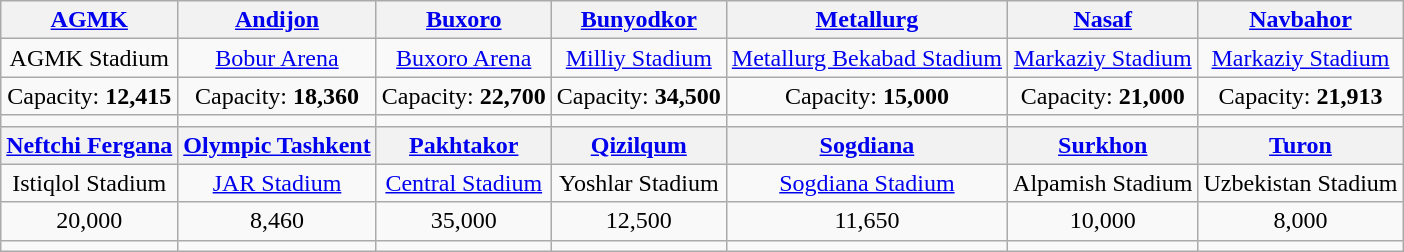<table class="wikitable" style="text-align:center">
<tr>
<th><a href='#'>AGMK</a></th>
<th><a href='#'>Andijon</a></th>
<th><a href='#'>Buxoro</a></th>
<th><a href='#'>Bunyodkor</a></th>
<th><a href='#'>Metallurg</a></th>
<th><a href='#'>Nasaf</a></th>
<th><a href='#'>Navbahor</a></th>
</tr>
<tr>
<td>AGMK Stadium</td>
<td><a href='#'>Bobur Arena</a></td>
<td><a href='#'>Buxoro Arena</a></td>
<td><a href='#'>Milliy Stadium</a></td>
<td><a href='#'>Metallurg Bekabad Stadium</a></td>
<td><a href='#'>Markaziy Stadium</a></td>
<td><a href='#'>Markaziy Stadium</a></td>
</tr>
<tr>
<td>Capacity: <strong>12,415</strong></td>
<td>Capacity: <strong>18,360</strong></td>
<td>Capacity: <strong>22,700</strong></td>
<td>Capacity: <strong>34,500</strong></td>
<td>Capacity: <strong>15,000</strong></td>
<td>Capacity: <strong>21,000</strong></td>
<td>Capacity: <strong>21,913</strong></td>
</tr>
<tr>
<td></td>
<td></td>
<td></td>
<td></td>
<td></td>
<td></td>
<td></td>
</tr>
<tr>
<th><a href='#'>Neftchi Fergana</a></th>
<th><a href='#'>Olympic Tashkent</a></th>
<th><a href='#'>Pakhtakor</a></th>
<th><a href='#'>Qizilqum</a></th>
<th><a href='#'>Sogdiana</a></th>
<th><a href='#'>Surkhon</a></th>
<th><a href='#'>Turon</a></th>
</tr>
<tr>
<td>Istiqlol Stadium</td>
<td><a href='#'>JAR Stadium</a></td>
<td><a href='#'>Central Stadium</a></td>
<td>Yoshlar Stadium</td>
<td><a href='#'>Sogdiana Stadium</a></td>
<td>Alpamish Stadium</td>
<td>Uzbekistan Stadium</td>
</tr>
<tr>
<td>20,000</td>
<td>8,460</td>
<td>35,000</td>
<td>12,500</td>
<td>11,650</td>
<td>10,000</td>
<td>8,000</td>
</tr>
<tr>
<td></td>
<td></td>
<td></td>
<td></td>
<td></td>
<td></td>
<td></td>
</tr>
</table>
